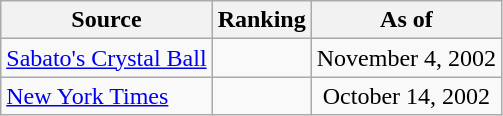<table class="wikitable" style="text-align:center">
<tr>
<th>Source</th>
<th>Ranking</th>
<th>As of</th>
</tr>
<tr>
<td align=left><a href='#'>Sabato's Crystal Ball</a></td>
<td></td>
<td>November 4, 2002</td>
</tr>
<tr>
<td align=left><a href='#'>New York Times</a></td>
<td></td>
<td>October 14, 2002</td>
</tr>
</table>
